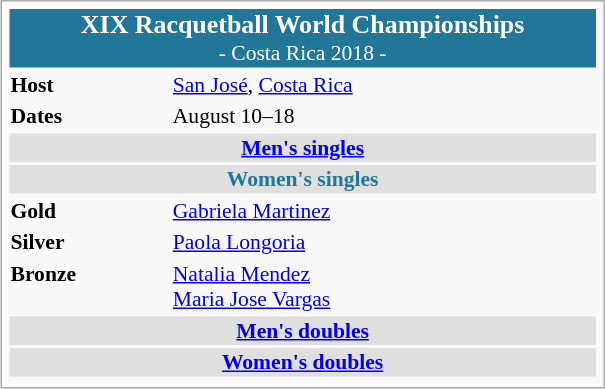<table class="infobox" style="font-size: 90%; width: 28em;">
<tr>
<td colspan="2" style="background: #227799; text-align: center; color:#ffffff;"><big><strong>XIX Racquetball World Championships</strong></big><br>- Costa Rica 2018 -</td>
</tr>
<tr style="vertical-align:top;">
<td><strong>Host</strong></td>
<td> <a href='#'>San José</a>,  <a href='#'>Costa Rica</a></td>
</tr>
<tr style="vertical-align:top;">
<td><strong>Dates</strong></td>
<td>August 10–18</td>
</tr>
<tr style="vertical-align:top;">
<td colspan="2" style="background: #dfdfdf; text-align: center; color:#227799;"><strong><a href='#'>Men's singles</a></strong></td>
</tr>
<tr style="vertical-align:top;">
<td colspan="2" style="background: #dfdfdf; text-align: center; color:#227799;"><strong>Women's singles</strong></td>
</tr>
<tr style="vertical-align:top;">
<td><strong>Gold</strong> </td>
<td> <a href='#'>Gabriela Martinez</a></td>
</tr>
<tr>
<td><strong>Silver</strong> </td>
<td> <a href='#'>Paola Longoria</a></td>
</tr>
<tr>
<td><strong>Bronze</strong> </td>
<td> <a href='#'>Natalia Mendez</a><br> <a href='#'>Maria Jose Vargas</a></td>
</tr>
<tr style="vertical-align:top;">
<td colspan="2" style="background: #dfdfdf; text-align: center; color:#227799;"><strong><a href='#'>Men's doubles</a></strong></td>
</tr>
<tr style="vertical-align:top;">
<td colspan="2" style="background: #dfdfdf; text-align: center; color:#227799;"><strong><a href='#'>Women's doubles</a></strong></td>
</tr>
<tr style="vertical-align:top;">
</tr>
</table>
